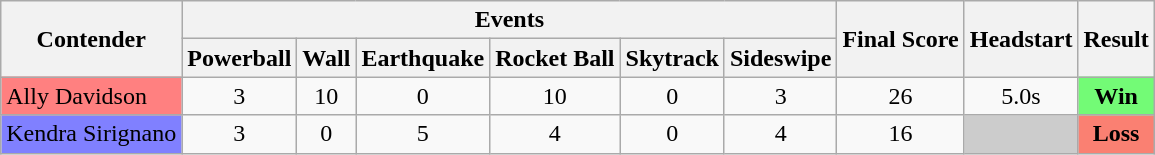<table class="wikitable" style="text-align:center;">
<tr>
<th rowspan=2>Contender</th>
<th colspan=6>Events</th>
<th rowspan=2>Final Score</th>
<th rowspan=2>Headstart</th>
<th rowspan=2>Result</th>
</tr>
<tr>
<th>Powerball</th>
<th>Wall</th>
<th>Earthquake</th>
<th>Rocket Ball</th>
<th>Skytrack</th>
<th>Sideswipe</th>
</tr>
<tr>
<td bgcolor=#ff8080 style="text-align:left;">Ally Davidson</td>
<td>3</td>
<td>10</td>
<td>0</td>
<td>10</td>
<td>0</td>
<td>3</td>
<td>26</td>
<td>5.0s</td>
<td style="text-align:center; background:#73fb76;"><strong>Win</strong></td>
</tr>
<tr>
<td bgcolor=#8080ff style="text-align:left;">Kendra Sirignano</td>
<td>3</td>
<td>0</td>
<td>5</td>
<td>4</td>
<td>0</td>
<td>4</td>
<td>16</td>
<td style="background:#ccc"></td>
<td style="text-align:center; background:salmon;"><strong>Loss</strong></td>
</tr>
</table>
